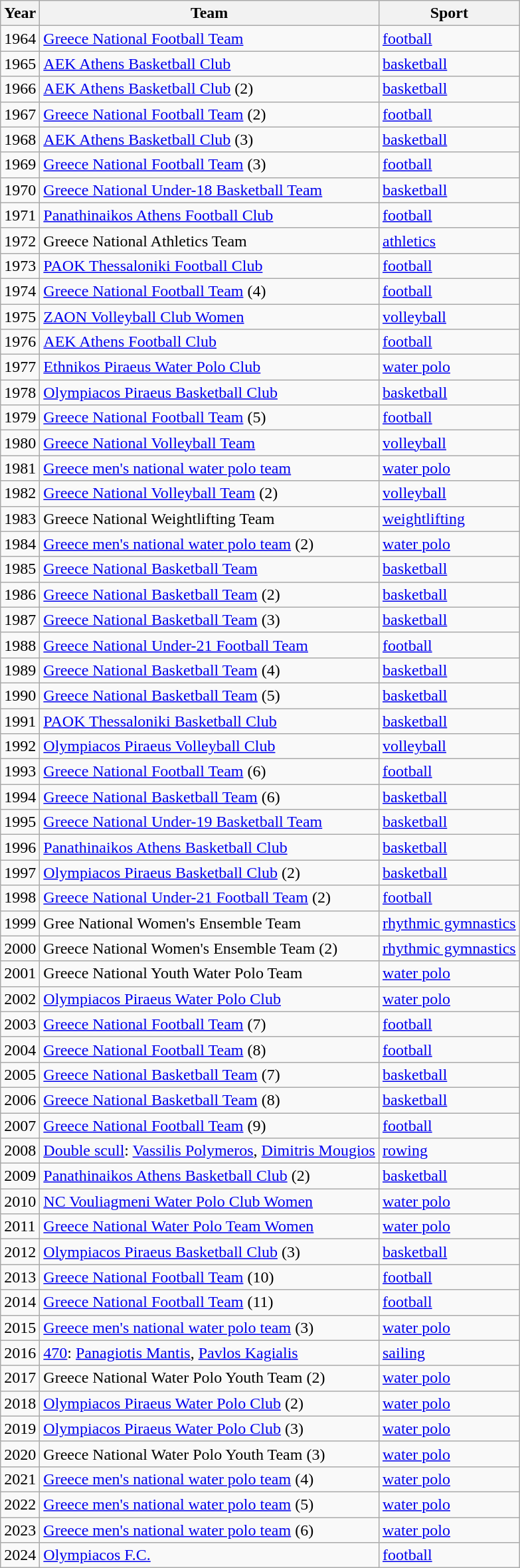<table class="wikitable">
<tr>
<th>Year</th>
<th>Team</th>
<th>Sport</th>
</tr>
<tr>
<td>1964</td>
<td><a href='#'>Greece National Football Team</a></td>
<td><a href='#'>football</a></td>
</tr>
<tr>
<td>1965</td>
<td><a href='#'>AEK Athens Basketball Club</a></td>
<td><a href='#'>basketball</a></td>
</tr>
<tr>
<td>1966</td>
<td><a href='#'>AEK Athens Basketball Club</a> (2)</td>
<td><a href='#'>basketball</a></td>
</tr>
<tr>
<td>1967</td>
<td><a href='#'>Greece National Football Team</a> (2)</td>
<td><a href='#'>football</a></td>
</tr>
<tr>
<td>1968</td>
<td><a href='#'>AEK Athens Basketball Club</a> (3)</td>
<td><a href='#'>basketball</a></td>
</tr>
<tr>
<td>1969</td>
<td><a href='#'>Greece National Football Team</a> (3)</td>
<td><a href='#'>football</a></td>
</tr>
<tr>
<td>1970</td>
<td><a href='#'>Greece National Under-18 Basketball Team</a></td>
<td><a href='#'>basketball</a></td>
</tr>
<tr>
<td>1971</td>
<td><a href='#'>Panathinaikos Athens Football Club</a></td>
<td><a href='#'>football</a></td>
</tr>
<tr>
<td>1972</td>
<td>Greece National Athletics Team</td>
<td><a href='#'>athletics</a></td>
</tr>
<tr>
<td>1973</td>
<td><a href='#'>PAOK Thessaloniki Football Club</a></td>
<td><a href='#'>football</a></td>
</tr>
<tr>
<td>1974</td>
<td><a href='#'>Greece National Football Team</a> (4)</td>
<td><a href='#'>football</a></td>
</tr>
<tr>
<td>1975</td>
<td><a href='#'>ΖΑΟΝ Volleyball Club Women</a></td>
<td><a href='#'>volleyball</a></td>
</tr>
<tr>
<td>1976</td>
<td><a href='#'>AEK Athens Football Club</a></td>
<td><a href='#'>football</a></td>
</tr>
<tr>
<td>1977</td>
<td><a href='#'>Ethnikos Piraeus Water Polo Club</a></td>
<td><a href='#'>water polo</a></td>
</tr>
<tr>
<td>1978</td>
<td><a href='#'>Olympiacos Piraeus Basketball Club</a></td>
<td><a href='#'>basketball</a></td>
</tr>
<tr>
<td>1979</td>
<td><a href='#'>Greece National Football Team</a> (5)</td>
<td><a href='#'>football</a></td>
</tr>
<tr>
<td>1980</td>
<td><a href='#'>Greece National Volleyball Team</a></td>
<td><a href='#'>volleyball</a></td>
</tr>
<tr>
<td>1981</td>
<td><a href='#'>Greece men's national water polo team</a></td>
<td><a href='#'>water polo</a></td>
</tr>
<tr>
<td>1982</td>
<td><a href='#'>Greece National Volleyball Team</a> (2)</td>
<td><a href='#'>volleyball</a></td>
</tr>
<tr>
<td>1983</td>
<td>Greece National Weightlifting Team</td>
<td><a href='#'>weightlifting</a></td>
</tr>
<tr>
<td>1984</td>
<td><a href='#'>Greece men's national water polo team</a> (2)</td>
<td><a href='#'>water polo</a></td>
</tr>
<tr>
<td>1985</td>
<td><a href='#'>Greece National Basketball Team</a></td>
<td><a href='#'>basketball</a></td>
</tr>
<tr>
<td>1986</td>
<td><a href='#'>Greece National Basketball Team</a> (2)</td>
<td><a href='#'>basketball</a></td>
</tr>
<tr>
<td>1987</td>
<td><a href='#'>Greece National Basketball Team</a> (3)</td>
<td><a href='#'>basketball</a></td>
</tr>
<tr>
<td>1988</td>
<td><a href='#'>Greece National Under-21 Football Team</a></td>
<td><a href='#'>football</a></td>
</tr>
<tr>
<td>1989</td>
<td><a href='#'>Greece National Basketball Team</a> (4)</td>
<td><a href='#'>basketball</a></td>
</tr>
<tr>
<td>1990</td>
<td><a href='#'>Greece National Basketball Team</a> (5)</td>
<td><a href='#'>basketball</a></td>
</tr>
<tr>
<td>1991</td>
<td><a href='#'>PAOK Thessaloniki Basketball Club</a></td>
<td><a href='#'>basketball</a></td>
</tr>
<tr>
<td>1992</td>
<td><a href='#'>Olympiacos Piraeus Volleyball Club</a></td>
<td><a href='#'>volleyball</a></td>
</tr>
<tr>
<td>1993</td>
<td><a href='#'>Greece National Football Team</a> (6)</td>
<td><a href='#'>football</a></td>
</tr>
<tr>
<td>1994</td>
<td><a href='#'>Greece National Basketball Team</a> (6)</td>
<td><a href='#'>basketball</a></td>
</tr>
<tr>
<td>1995</td>
<td><a href='#'>Greece National Under-19 Basketball Team</a></td>
<td><a href='#'>basketball</a></td>
</tr>
<tr>
<td>1996</td>
<td><a href='#'>Panathinaikos Athens Basketball Club</a></td>
<td><a href='#'>basketball</a></td>
</tr>
<tr>
<td>1997</td>
<td><a href='#'>Olympiacos Piraeus Basketball Club</a> (2)</td>
<td><a href='#'>basketball</a></td>
</tr>
<tr>
<td>1998</td>
<td><a href='#'>Greece National Under-21 Football Team</a> (2)</td>
<td><a href='#'>football</a></td>
</tr>
<tr>
<td>1999</td>
<td>Gree National Women's Ensemble Team</td>
<td><a href='#'>rhythmic gymnastics</a></td>
</tr>
<tr>
<td>2000</td>
<td>Greece National Women's Ensemble Team (2)</td>
<td><a href='#'>rhythmic gymnastics</a></td>
</tr>
<tr>
<td>2001</td>
<td>Greece National Youth Water Polo Team</td>
<td><a href='#'>water polo</a></td>
</tr>
<tr>
<td>2002</td>
<td><a href='#'>Olympiacos Piraeus Water Polo Club</a></td>
<td><a href='#'>water polo</a></td>
</tr>
<tr>
<td>2003</td>
<td><a href='#'>Greece National Football Team</a> (7)</td>
<td><a href='#'>football</a></td>
</tr>
<tr>
<td>2004</td>
<td><a href='#'>Greece National Football Team</a> (8)</td>
<td><a href='#'>football</a></td>
</tr>
<tr>
<td>2005</td>
<td><a href='#'>Greece National Basketball Team</a> (7)</td>
<td><a href='#'>basketball</a></td>
</tr>
<tr>
<td>2006</td>
<td><a href='#'>Greece National Basketball Team</a> (8)</td>
<td><a href='#'>basketball</a></td>
</tr>
<tr>
<td>2007</td>
<td><a href='#'>Greece National Football Team</a> (9)</td>
<td><a href='#'>football</a></td>
</tr>
<tr>
<td>2008</td>
<td><a href='#'>Double scull</a>: <a href='#'>Vassilis Polymeros</a>, <a href='#'>Dimitris Mougios</a></td>
<td><a href='#'>rowing</a></td>
</tr>
<tr>
<td>2009</td>
<td><a href='#'>Panathinaikos Athens Basketball Club</a> (2)</td>
<td><a href='#'>basketball</a></td>
</tr>
<tr>
<td>2010</td>
<td><a href='#'>NC Vouliagmeni Water Polo Club Women</a></td>
<td><a href='#'>water polo</a></td>
</tr>
<tr>
<td>2011</td>
<td><a href='#'>Greece National Water Polo Team Women</a></td>
<td><a href='#'>water polo</a></td>
</tr>
<tr>
<td>2012</td>
<td><a href='#'>Olympiacos Piraeus Basketball Club</a> (3)</td>
<td><a href='#'>basketball</a></td>
</tr>
<tr>
<td>2013</td>
<td><a href='#'>Greece National Football Team</a> (10)</td>
<td><a href='#'>football</a></td>
</tr>
<tr>
<td>2014</td>
<td><a href='#'>Greece National Football Team</a> (11)</td>
<td><a href='#'>football</a></td>
</tr>
<tr>
<td>2015</td>
<td><a href='#'>Greece men's national water polo team</a> (3)</td>
<td><a href='#'>water polo</a></td>
</tr>
<tr>
<td>2016</td>
<td><a href='#'>470</a>: <a href='#'>Panagiotis Mantis</a>, <a href='#'>Pavlos Kagialis</a></td>
<td><a href='#'>sailing</a></td>
</tr>
<tr>
<td>2017</td>
<td>Greece National Water Polo Youth Team (2)</td>
<td><a href='#'>water polo</a></td>
</tr>
<tr>
<td>2018</td>
<td><a href='#'>Olympiacos Piraeus Water Polo Club</a> (2)</td>
<td><a href='#'>water polo</a></td>
</tr>
<tr>
<td>2019</td>
<td><a href='#'>Olympiacos Piraeus Water Polo Club</a> (3)</td>
<td><a href='#'>water polo</a></td>
</tr>
<tr>
<td>2020</td>
<td>Greece National Water Polo Youth Team (3)</td>
<td><a href='#'>water polo</a></td>
</tr>
<tr>
<td>2021</td>
<td><a href='#'>Greece men's national water polo team</a> (4) </td>
<td><a href='#'>water polo</a></td>
</tr>
<tr>
<td>2022</td>
<td><a href='#'>Greece men's national water polo team</a> (5)</td>
<td><a href='#'>water polo</a></td>
</tr>
<tr>
<td>2023</td>
<td><a href='#'>Greece men's national water polo team</a> (6)</td>
<td><a href='#'>water polo</a></td>
</tr>
<tr>
<td>2024</td>
<td><a href='#'>Olympiacos F.C.</a></td>
<td><a href='#'>football</a></td>
</tr>
</table>
